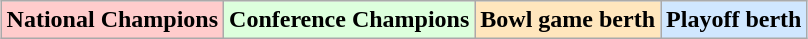<table class="wikitable" style="margin:1em auto;">
<tr>
<td bgcolor="#FFCCCC"><strong>National Champions</strong></td>
<td bgcolor="#ddffdd"><strong>Conference Champions</strong></td>
<td bgcolor="#ffe6bd"><strong>Bowl game berth</strong></td>
<td bgcolor="#d0e7ff"><strong>Playoff berth</strong></td>
</tr>
</table>
